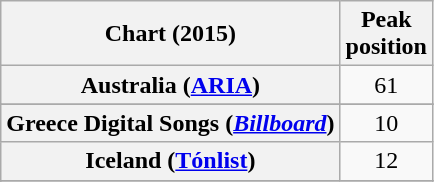<table class="wikitable sortable plainrowheaders" style="text-align:center">
<tr>
<th>Chart (2015)</th>
<th>Peak<br>position</th>
</tr>
<tr>
<th scope="row">Australia (<a href='#'>ARIA</a>)</th>
<td>61</td>
</tr>
<tr>
</tr>
<tr>
</tr>
<tr>
</tr>
<tr>
</tr>
<tr>
</tr>
<tr>
</tr>
<tr>
</tr>
<tr>
<th scope="row">Greece Digital Songs (<em><a href='#'>Billboard</a></em>)</th>
<td>10</td>
</tr>
<tr>
<th scope="row">Iceland (<a href='#'>Tónlist</a>)</th>
<td>12</td>
</tr>
<tr>
</tr>
<tr>
</tr>
<tr>
</tr>
<tr>
</tr>
<tr>
</tr>
<tr>
</tr>
</table>
